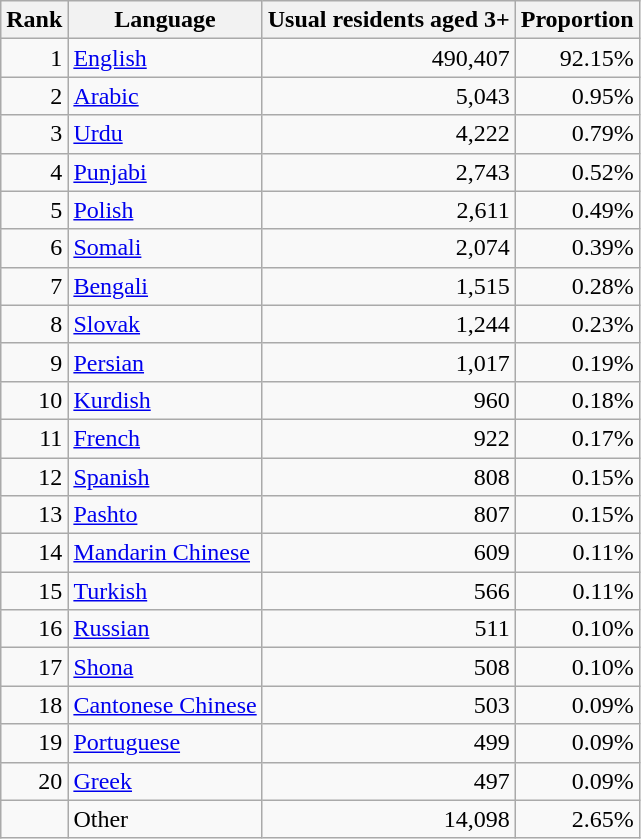<table class="wikitable sortable" style="text-align:right">
<tr>
<th>Rank</th>
<th>Language</th>
<th>Usual residents aged 3+</th>
<th>Proportion</th>
</tr>
<tr>
<td>1</td>
<td style="text-align:left"><a href='#'>English</a></td>
<td>490,407</td>
<td>92.15%</td>
</tr>
<tr>
<td>2</td>
<td style="text-align:left"><a href='#'>Arabic</a></td>
<td>5,043</td>
<td>0.95%</td>
</tr>
<tr>
<td>3</td>
<td style="text-align:left"><a href='#'>Urdu</a></td>
<td>4,222</td>
<td>0.79%</td>
</tr>
<tr>
<td>4</td>
<td style="text-align:left"><a href='#'>Punjabi</a></td>
<td>2,743</td>
<td>0.52%</td>
</tr>
<tr>
<td>5</td>
<td style="text-align:left"><a href='#'>Polish</a></td>
<td>2,611</td>
<td>0.49%</td>
</tr>
<tr>
<td>6</td>
<td style="text-align:left"><a href='#'>Somali</a></td>
<td>2,074</td>
<td>0.39%</td>
</tr>
<tr>
<td>7</td>
<td style="text-align:left"><a href='#'>Bengali</a></td>
<td>1,515</td>
<td>0.28%</td>
</tr>
<tr>
<td>8</td>
<td style="text-align:left"><a href='#'>Slovak</a></td>
<td>1,244</td>
<td>0.23%</td>
</tr>
<tr>
<td>9</td>
<td style="text-align:left"><a href='#'>Persian</a></td>
<td>1,017</td>
<td>0.19%</td>
</tr>
<tr>
<td>10</td>
<td style="text-align:left"><a href='#'>Kurdish</a></td>
<td>960</td>
<td>0.18%</td>
</tr>
<tr>
<td>11</td>
<td style="text-align:left"><a href='#'>French</a></td>
<td>922</td>
<td>0.17%</td>
</tr>
<tr>
<td>12</td>
<td style="text-align:left"><a href='#'>Spanish</a></td>
<td>808</td>
<td>0.15%</td>
</tr>
<tr>
<td>13</td>
<td style="text-align:left"><a href='#'>Pashto</a></td>
<td>807</td>
<td>0.15%</td>
</tr>
<tr>
<td>14</td>
<td style="text-align:left"><a href='#'>Mandarin Chinese</a></td>
<td>609</td>
<td>0.11%</td>
</tr>
<tr>
<td>15</td>
<td style="text-align:left"><a href='#'>Turkish</a></td>
<td>566</td>
<td>0.11%</td>
</tr>
<tr>
<td>16</td>
<td style="text-align:left"><a href='#'>Russian</a></td>
<td>511</td>
<td>0.10%</td>
</tr>
<tr>
<td>17</td>
<td style="text-align:left"><a href='#'>Shona</a></td>
<td>508</td>
<td>0.10%</td>
</tr>
<tr>
<td>18</td>
<td style="text-align:left"><a href='#'>Cantonese Chinese</a></td>
<td>503</td>
<td>0.09%</td>
</tr>
<tr>
<td>19</td>
<td style="text-align:left"><a href='#'>Portuguese</a></td>
<td>499</td>
<td>0.09%</td>
</tr>
<tr>
<td>20</td>
<td style="text-align:left"><a href='#'>Greek</a></td>
<td>497</td>
<td>0.09%</td>
</tr>
<tr>
<td></td>
<td style="text-align:left">Other</td>
<td>14,098</td>
<td>2.65%</td>
</tr>
</table>
